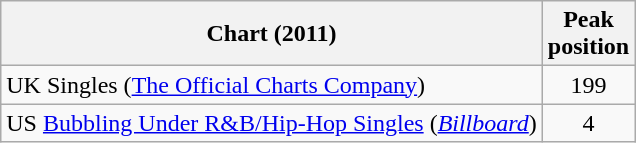<table class="wikitable sortable">
<tr>
<th>Chart (2011)</th>
<th>Peak<br>position</th>
</tr>
<tr>
<td>UK Singles (<a href='#'>The Official Charts Company</a>)</td>
<td align="center">199</td>
</tr>
<tr>
<td>US <a href='#'>Bubbling Under R&B/Hip-Hop Singles</a> (<a href='#'><em>Billboard</em></a>)</td>
<td align="center">4</td>
</tr>
</table>
